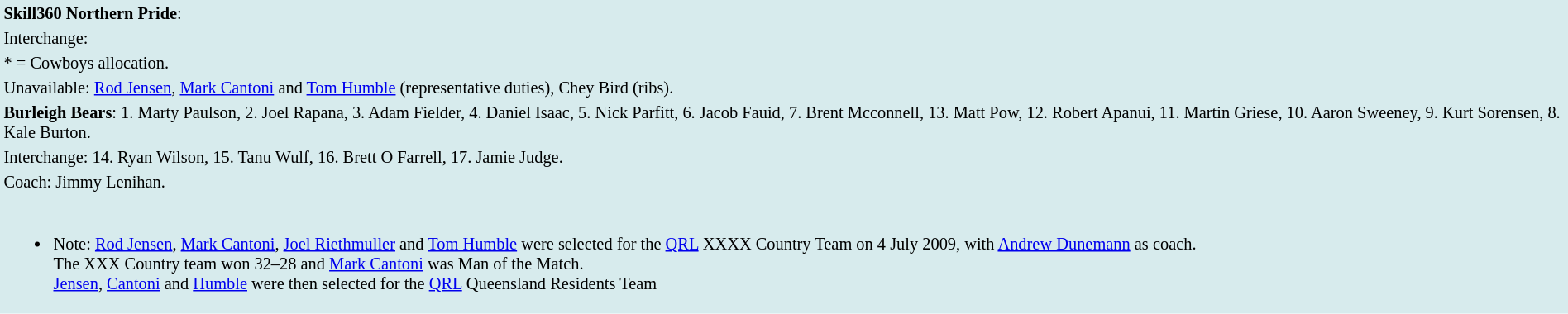<table style="background:#d7ebed; font-size:85%; width:100%;">
<tr>
<td><strong>Skill360 Northern Pride</strong>:             </td>
</tr>
<tr>
<td>Interchange:    </td>
</tr>
<tr>
<td>* = Cowboys allocation.</td>
</tr>
<tr>
<td>Unavailable: <a href='#'>Rod Jensen</a>, <a href='#'>Mark Cantoni</a> and <a href='#'>Tom Humble</a> (representative duties), Chey Bird (ribs).</td>
</tr>
<tr>
<td><strong>Burleigh Bears</strong>: 1. Marty Paulson, 2. Joel Rapana, 3. Adam Fielder, 4. Daniel Isaac, 5. Nick Parfitt, 6. Jacob Fauid, 7. Brent Mcconnell, 13. Matt Pow, 12. Robert Apanui, 11. Martin Griese, 10. Aaron Sweeney, 9. Kurt Sorensen, 8. Kale Burton.</td>
</tr>
<tr>
<td>Interchange: 14. Ryan Wilson, 15. Tanu Wulf, 16. Brett O Farrell, 17. Jamie Judge.</td>
</tr>
<tr>
<td>Coach: Jimmy Lenihan.</td>
</tr>
<tr>
<td><br><ul><li>Note: <a href='#'>Rod Jensen</a>, <a href='#'>Mark Cantoni</a>, <a href='#'>Joel Riethmuller</a> and <a href='#'>Tom Humble</a> were selected for the <a href='#'>QRL</a> XXXX Country Team on 4 July 2009, with <a href='#'>Andrew Dunemann</a> as coach.<br>The XXX Country team won 32–28 and <a href='#'>Mark Cantoni</a> was Man of the Match.<br><a href='#'>Jensen</a>, <a href='#'>Cantoni</a> and <a href='#'>Humble</a> were then selected for the <a href='#'>QRL</a> Queensland Residents Team</li></ul></td>
</tr>
</table>
